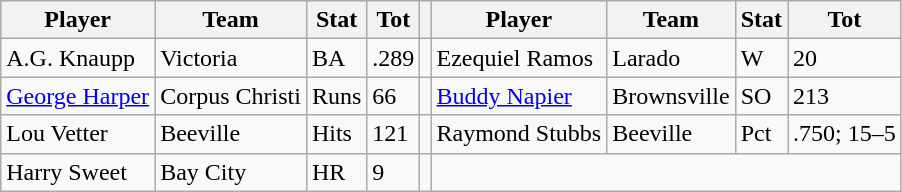<table class="wikitable">
<tr>
<th>Player</th>
<th>Team</th>
<th>Stat</th>
<th>Tot</th>
<th></th>
<th>Player</th>
<th>Team</th>
<th>Stat</th>
<th>Tot</th>
</tr>
<tr>
<td>A.G. Knaupp</td>
<td>Victoria</td>
<td>BA</td>
<td>.289</td>
<td></td>
<td>Ezequiel Ramos</td>
<td>Larado</td>
<td>W</td>
<td>20</td>
</tr>
<tr>
<td><a href='#'>George Harper</a></td>
<td>Corpus Christi</td>
<td>Runs</td>
<td>66</td>
<td></td>
<td><a href='#'>Buddy Napier</a></td>
<td>Brownsville</td>
<td>SO</td>
<td>213</td>
</tr>
<tr>
<td>Lou Vetter</td>
<td>Beeville</td>
<td>Hits</td>
<td>121</td>
<td></td>
<td>Raymond Stubbs</td>
<td>Beeville</td>
<td>Pct</td>
<td>.750; 15–5</td>
</tr>
<tr>
<td>Harry Sweet</td>
<td>Bay City</td>
<td>HR</td>
<td>9</td>
<td></td>
</tr>
</table>
